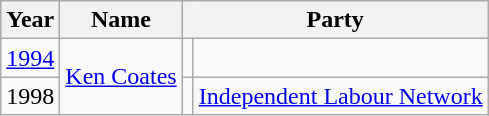<table class="wikitable">
<tr>
<th>Year</th>
<th>Name</th>
<th colspan=2>Party</th>
</tr>
<tr>
<td><a href='#'>1994</a></td>
<td rowspan=2><a href='#'>Ken Coates</a></td>
<td></td>
</tr>
<tr>
<td>1998</td>
<td></td>
<td><a href='#'>Independent Labour Network</a></td>
</tr>
</table>
